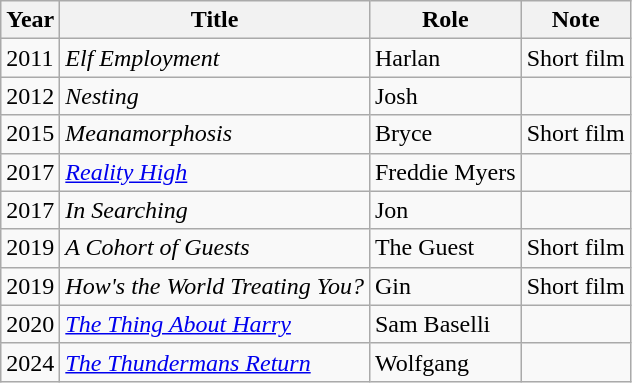<table class="wikitable">
<tr>
<th>Year</th>
<th>Title</th>
<th>Role</th>
<th>Note</th>
</tr>
<tr>
<td>2011</td>
<td><em>Elf Employment</em></td>
<td>Harlan</td>
<td>Short film</td>
</tr>
<tr>
<td>2012</td>
<td><em>Nesting</em></td>
<td>Josh</td>
<td></td>
</tr>
<tr>
<td>2015</td>
<td><em>Meanamorphosis</em></td>
<td>Bryce</td>
<td>Short film</td>
</tr>
<tr>
<td>2017</td>
<td><em><a href='#'>Reality High</a></em></td>
<td>Freddie Myers</td>
<td></td>
</tr>
<tr>
<td>2017</td>
<td><em>In Searching</em></td>
<td>Jon</td>
<td></td>
</tr>
<tr>
<td>2019</td>
<td><em>A Cohort of Guests</em></td>
<td>The Guest</td>
<td>Short film</td>
</tr>
<tr>
<td>2019</td>
<td><em>How's the World Treating You?</em></td>
<td>Gin</td>
<td>Short film</td>
</tr>
<tr>
<td>2020</td>
<td><em><a href='#'>The Thing About Harry</a></em></td>
<td>Sam Baselli</td>
<td></td>
</tr>
<tr>
<td>2024</td>
<td><em><a href='#'>The Thundermans Return</a></em></td>
<td>Wolfgang</td>
<td></td>
</tr>
</table>
